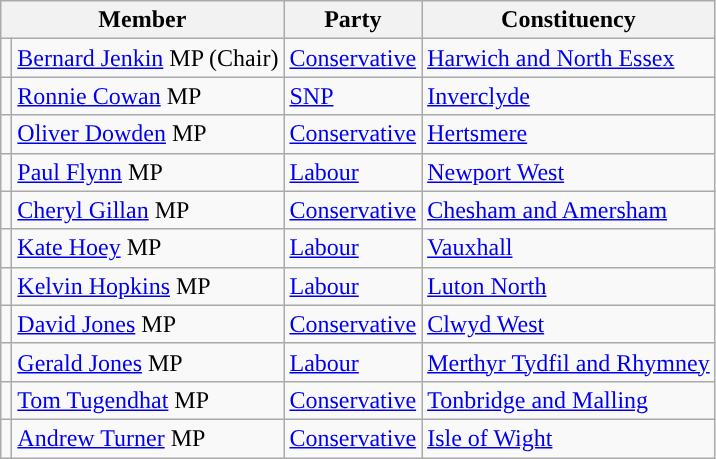<table class="wikitable">
<tr>
<th colspan=2>Member</th>
<th>Party</th>
<th>Constituency</th>
</tr>
<tr>
<td style="color:inherit;background:"></td>
<td><a href='#'>Bernard Jenkin</a> MP (Chair)</td>
<td><a href='#'>Conservative</a></td>
<td><a href='#'>Harwich and North Essex</a></td>
</tr>
<tr>
<td style="color:inherit;background:"></td>
<td><a href='#'>Ronnie Cowan</a> MP</td>
<td><a href='#'>SNP</a></td>
<td><a href='#'>Inverclyde</a></td>
</tr>
<tr>
<td style="color:inherit;background:"></td>
<td><a href='#'>Oliver Dowden</a> MP</td>
<td><a href='#'>Conservative</a></td>
<td><a href='#'>Hertsmere</a></td>
</tr>
<tr>
<td style="color:inherit;background:"></td>
<td><a href='#'>Paul Flynn</a> MP</td>
<td><a href='#'>Labour</a></td>
<td><a href='#'>Newport West</a></td>
</tr>
<tr>
<td style="color:inherit;background:"></td>
<td><a href='#'>Cheryl Gillan</a> MP</td>
<td><a href='#'>Conservative</a></td>
<td><a href='#'>Chesham and Amersham</a></td>
</tr>
<tr>
<td style="color:inherit;background:"></td>
<td><a href='#'>Kate Hoey</a> MP</td>
<td><a href='#'>Labour</a></td>
<td><a href='#'>Vauxhall</a></td>
</tr>
<tr>
<td style="color:inherit;background:"></td>
<td><a href='#'>Kelvin Hopkins</a> MP</td>
<td><a href='#'>Labour</a></td>
<td><a href='#'>Luton North</a></td>
</tr>
<tr>
<td style="color:inherit;background:"></td>
<td><a href='#'>David Jones</a> MP</td>
<td><a href='#'>Conservative</a></td>
<td><a href='#'>Clwyd West</a></td>
</tr>
<tr>
<td style="color:inherit;background:"></td>
<td><a href='#'>Gerald Jones</a> MP</td>
<td><a href='#'>Labour</a></td>
<td><a href='#'>Merthyr Tydfil and Rhymney</a></td>
</tr>
<tr>
<td style="color:inherit;background:"></td>
<td><a href='#'>Tom Tugendhat</a> MP</td>
<td><a href='#'>Conservative</a></td>
<td><a href='#'>Tonbridge and Malling</a></td>
</tr>
<tr>
<td style="color:inherit;background:"></td>
<td><a href='#'>Andrew Turner</a> MP</td>
<td><a href='#'>Conservative</a></td>
<td><a href='#'>Isle of Wight</a></td>
</tr>
</table>
